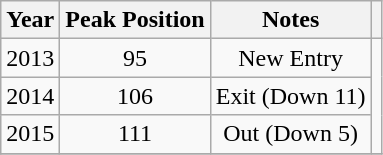<table class="wikitable plainrowheaders" style="text-align:center;">
<tr>
<th>Year</th>
<th>Peak Position</th>
<th>Notes</th>
<th></th>
</tr>
<tr>
<td>2013</td>
<td>95</td>
<td>New Entry</td>
<td rowspan="3"></td>
</tr>
<tr>
<td>2014</td>
<td>106</td>
<td>Exit (Down 11)</td>
</tr>
<tr>
<td>2015</td>
<td>111</td>
<td>Out (Down 5)</td>
</tr>
<tr>
</tr>
</table>
